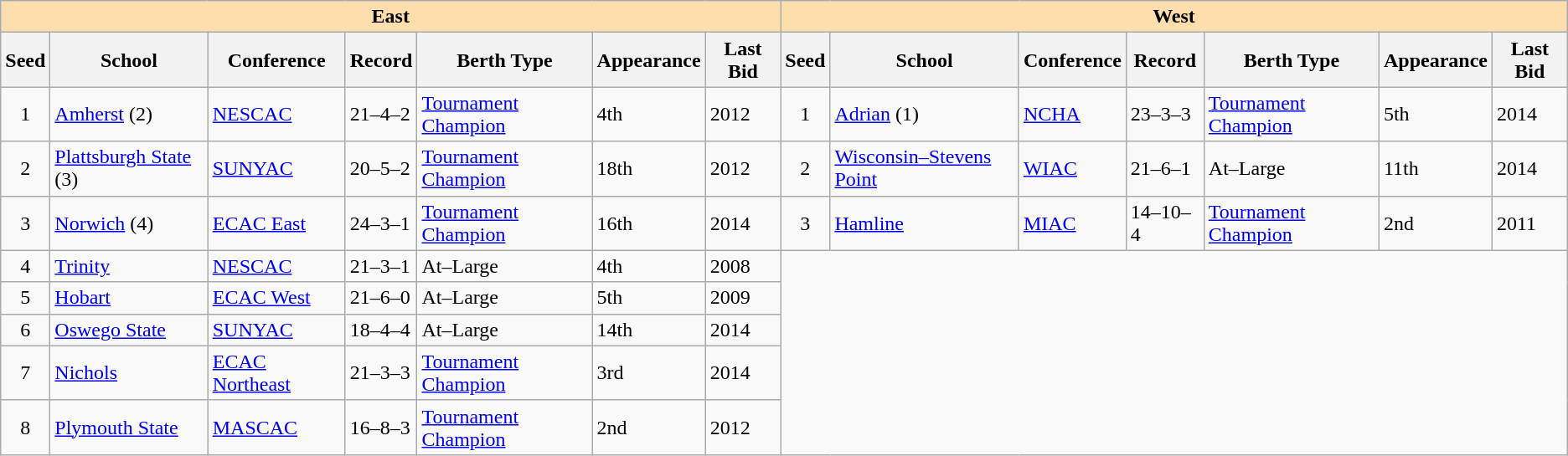<table class="wikitable">
<tr>
<th colspan="7" style="background:#ffdead;">East</th>
<th colspan="7" style="background:#ffdead;">West</th>
</tr>
<tr>
<th>Seed</th>
<th>School</th>
<th>Conference</th>
<th>Record</th>
<th>Berth Type</th>
<th>Appearance</th>
<th>Last Bid</th>
<th>Seed</th>
<th>School</th>
<th>Conference</th>
<th>Record</th>
<th>Berth Type</th>
<th>Appearance</th>
<th>Last Bid</th>
</tr>
<tr>
<td align=center>1</td>
<td><a href='#'>Amherst</a> (2)</td>
<td><a href='#'>NESCAC</a></td>
<td>21–4–2</td>
<td><a href='#'>Tournament Champion</a></td>
<td>4th</td>
<td>2012</td>
<td align=center>1</td>
<td><a href='#'>Adrian</a> (1)</td>
<td><a href='#'>NCHA</a></td>
<td>23–3–3</td>
<td><a href='#'>Tournament Champion</a></td>
<td>5th</td>
<td>2014</td>
</tr>
<tr>
<td align=center>2</td>
<td><a href='#'>Plattsburgh State</a> (3)</td>
<td><a href='#'>SUNYAC</a></td>
<td>20–5–2</td>
<td><a href='#'>Tournament Champion</a></td>
<td>18th</td>
<td>2012</td>
<td align=center>2</td>
<td><a href='#'>Wisconsin–Stevens Point</a></td>
<td><a href='#'>WIAC</a></td>
<td>21–6–1</td>
<td>At–Large</td>
<td>11th</td>
<td>2014</td>
</tr>
<tr>
<td align=center>3</td>
<td><a href='#'>Norwich</a> (4)</td>
<td><a href='#'>ECAC East</a></td>
<td>24–3–1</td>
<td><a href='#'>Tournament Champion</a></td>
<td>16th</td>
<td>2014</td>
<td align=center>3</td>
<td><a href='#'>Hamline</a></td>
<td><a href='#'>MIAC</a></td>
<td>14–10–4</td>
<td><a href='#'>Tournament Champion</a></td>
<td>2nd</td>
<td>2011</td>
</tr>
<tr>
<td align=center>4</td>
<td><a href='#'>Trinity</a></td>
<td><a href='#'>NESCAC</a></td>
<td>21–3–1</td>
<td>At–Large</td>
<td>4th</td>
<td>2008</td>
</tr>
<tr>
<td align=center>5</td>
<td><a href='#'>Hobart</a></td>
<td><a href='#'>ECAC West</a></td>
<td>21–6–0</td>
<td>At–Large</td>
<td>5th</td>
<td>2009</td>
</tr>
<tr>
<td align=center>6</td>
<td><a href='#'>Oswego State</a></td>
<td><a href='#'>SUNYAC</a></td>
<td>18–4–4</td>
<td>At–Large</td>
<td>14th</td>
<td>2014</td>
</tr>
<tr>
<td align=center>7</td>
<td><a href='#'>Nichols</a></td>
<td><a href='#'>ECAC Northeast</a></td>
<td>21–3–3</td>
<td><a href='#'>Tournament Champion</a></td>
<td>3rd</td>
<td>2014</td>
</tr>
<tr>
<td align=center>8</td>
<td><a href='#'>Plymouth State</a></td>
<td><a href='#'>MASCAC</a></td>
<td>16–8–3</td>
<td><a href='#'>Tournament Champion</a></td>
<td>2nd</td>
<td>2012</td>
</tr>
</table>
